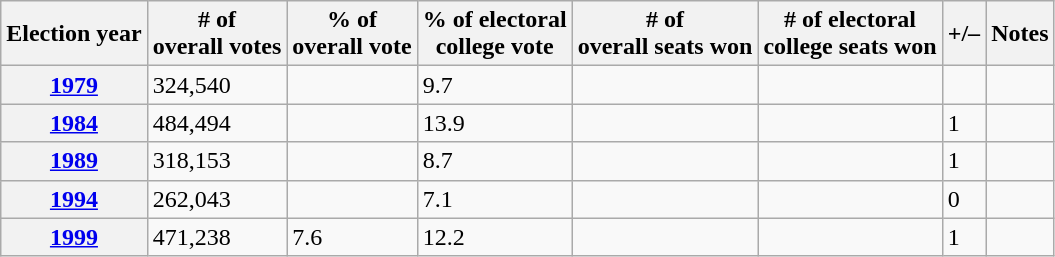<table class=wikitable>
<tr>
<th>Election year</th>
<th># of<br>overall votes</th>
<th>% of<br>overall vote</th>
<th>% of electoral<br>college vote</th>
<th># of<br>overall seats won</th>
<th># of electoral<br>college seats won</th>
<th>+/–</th>
<th>Notes</th>
</tr>
<tr>
<th><a href='#'>1979</a></th>
<td>324,540</td>
<td></td>
<td>9.7</td>
<td></td>
<td><small></small></td>
<td></td>
<td></td>
</tr>
<tr>
<th><a href='#'>1984</a></th>
<td>484,494</td>
<td></td>
<td>13.9</td>
<td></td>
<td><small></small></td>
<td> 1</td>
<td></td>
</tr>
<tr>
<th><a href='#'>1989</a></th>
<td>318,153</td>
<td></td>
<td>8.7</td>
<td></td>
<td><small></small></td>
<td> 1</td>
<td></td>
</tr>
<tr>
<th><a href='#'>1994</a></th>
<td>262,043</td>
<td></td>
<td>7.1</td>
<td></td>
<td><small></small></td>
<td> 0</td>
<td></td>
</tr>
<tr>
<th><a href='#'>1999</a></th>
<td>471,238</td>
<td>7.6</td>
<td>12.2</td>
<td></td>
<td><small></small></td>
<td> 1</td>
<td></td>
</tr>
</table>
